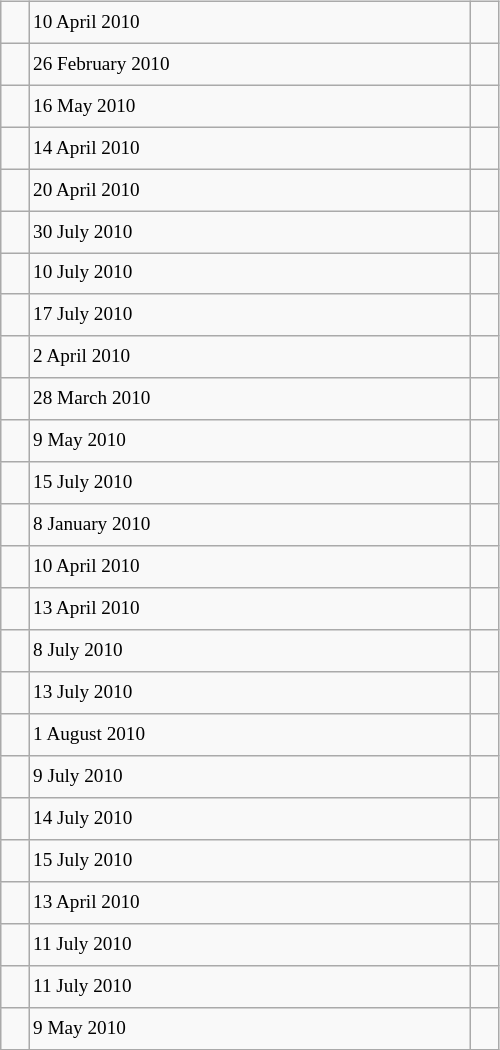<table class="wikitable" style="font-size: 80%; float: left; width: 26em; margin-right: 1em; height: 700px">
<tr>
<td></td>
<td>10 April 2010</td>
<td></td>
</tr>
<tr>
<td></td>
<td>26 February 2010</td>
<td></td>
</tr>
<tr>
<td></td>
<td>16 May 2010</td>
<td></td>
</tr>
<tr>
<td></td>
<td>14 April 2010</td>
<td></td>
</tr>
<tr>
<td></td>
<td>20 April 2010</td>
<td></td>
</tr>
<tr>
<td></td>
<td>30 July 2010</td>
<td></td>
</tr>
<tr>
<td></td>
<td>10 July 2010</td>
<td></td>
</tr>
<tr>
<td></td>
<td>17 July 2010</td>
<td></td>
</tr>
<tr>
<td></td>
<td>2 April 2010</td>
<td></td>
</tr>
<tr>
<td></td>
<td>28 March 2010</td>
<td></td>
</tr>
<tr>
<td></td>
<td>9 May 2010</td>
<td></td>
</tr>
<tr>
<td></td>
<td>15 July 2010</td>
<td></td>
</tr>
<tr>
<td></td>
<td>8 January 2010</td>
<td></td>
</tr>
<tr>
<td></td>
<td>10 April 2010</td>
<td></td>
</tr>
<tr>
<td></td>
<td>13 April 2010</td>
<td></td>
</tr>
<tr>
<td></td>
<td>8 July 2010</td>
<td></td>
</tr>
<tr>
<td></td>
<td>13 July 2010</td>
<td></td>
</tr>
<tr>
<td></td>
<td>1 August 2010</td>
<td></td>
</tr>
<tr>
<td></td>
<td>9 July 2010</td>
<td></td>
</tr>
<tr>
<td></td>
<td>14 July 2010</td>
<td></td>
</tr>
<tr>
<td></td>
<td>15 July 2010</td>
<td></td>
</tr>
<tr>
<td></td>
<td>13 April 2010</td>
<td></td>
</tr>
<tr>
<td></td>
<td>11 July 2010</td>
<td></td>
</tr>
<tr>
<td></td>
<td>11 July 2010</td>
<td></td>
</tr>
<tr>
<td></td>
<td>9 May 2010</td>
<td></td>
</tr>
</table>
